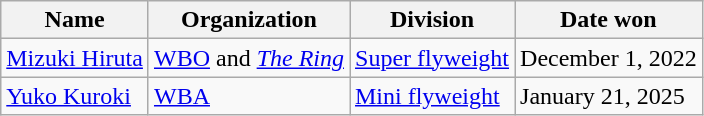<table class="wikitable" border="1">
<tr>
<th>Name</th>
<th>Organization</th>
<th>Division</th>
<th>Date won</th>
</tr>
<tr>
<td align=left><a href='#'>Mizuki Hiruta</a></td>
<td rowspan=1><a href='#'>WBO</a> and <a href='#'><em>The Ring</em></a></td>
<td><a href='#'>Super flyweight</a></td>
<td>December 1, 2022</td>
</tr>
<tr>
<td align=left><a href='#'>Yuko Kuroki</a></td>
<td rowspan=1><a href='#'>WBA</a></td>
<td><a href='#'>Mini flyweight</a></td>
<td>January 21, 2025</td>
</tr>
</table>
